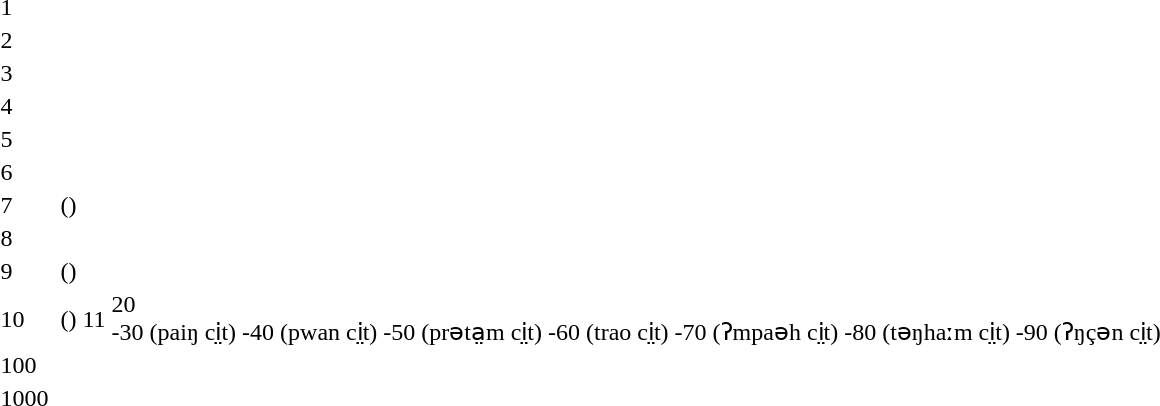<table>
<tr>
<td>1</td>
<td></td>
</tr>
<tr>
<td>2</td>
<td></td>
</tr>
<tr>
<td>3</td>
<td></td>
</tr>
<tr>
<td>4</td>
<td></td>
</tr>
<tr>
<td>5</td>
<td></td>
</tr>
<tr>
<td>6</td>
<td></td>
</tr>
<tr>
<td>7</td>
<td></td>
<td>()</td>
</tr>
<tr>
<td>8</td>
<td></td>
</tr>
<tr>
<td>9</td>
<td></td>
<td>()</td>
</tr>
<tr>
<td>10</td>
<td></td>
<td>()</td>
<td>11 </td>
<td>20 <br>-30 (paiŋ ci̤t)
-40 (pwan ci̤t)
-50 (prəta̤m ci̤t)
-60 (trao ci̤t) 
-70 (ʔmpaəh ci̤t)
-80 (təŋhaːm ci̤t)
-90 (ʔŋçən ci̤t)</td>
</tr>
<tr>
<td>100</td>
<td></td>
</tr>
<tr>
<td>1000</td>
<td></td>
</tr>
<tr>
</tr>
</table>
